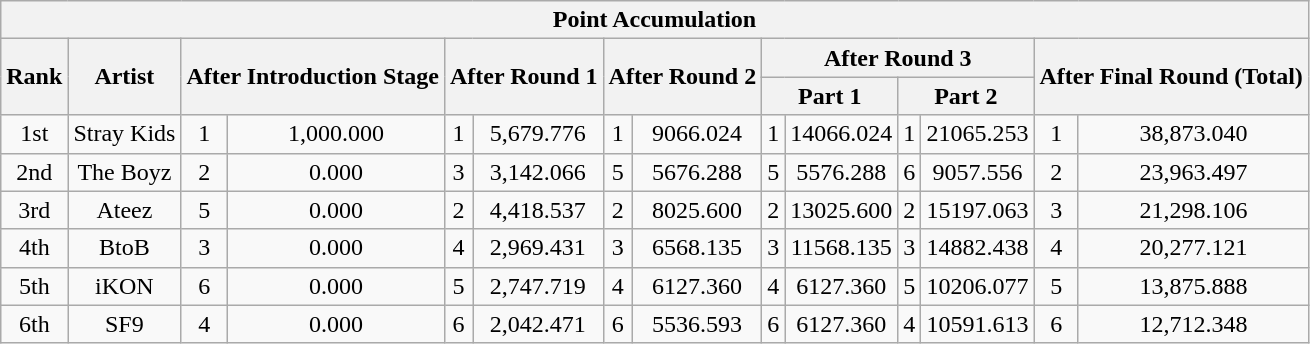<table class="wikitable sortable" style="text-align:center">
<tr>
<th colspan="14">Point Accumulation</th>
</tr>
<tr>
<th rowspan="2">Rank</th>
<th rowspan="2">Artist</th>
<th colspan="2" rowspan="2">After Introduction Stage</th>
<th colspan="2" rowspan="2">After Round 1</th>
<th colspan="2" rowspan="2">After Round 2</th>
<th colspan="4">After Round 3</th>
<th colspan="2" rowspan="2">After Final Round (Total)</th>
</tr>
<tr>
<th colspan="2">Part 1</th>
<th colspan="2">Part 2</th>
</tr>
<tr>
<td>1st</td>
<td>Stray Kids</td>
<td>1</td>
<td>1,000.000</td>
<td>1</td>
<td>5,679.776</td>
<td>1</td>
<td>9066.024</td>
<td>1</td>
<td>14066.024</td>
<td>1</td>
<td>21065.253</td>
<td>1</td>
<td>38,873.040</td>
</tr>
<tr>
<td>2nd</td>
<td>The Boyz</td>
<td>2</td>
<td>0.000</td>
<td>3</td>
<td>3,142.066</td>
<td>5</td>
<td>5676.288</td>
<td>5</td>
<td>5576.288</td>
<td>6</td>
<td>9057.556</td>
<td>2</td>
<td>23,963.497</td>
</tr>
<tr>
<td>3rd</td>
<td>Ateez</td>
<td>5</td>
<td>0.000</td>
<td>2</td>
<td>4,418.537</td>
<td>2</td>
<td>8025.600</td>
<td>2</td>
<td>13025.600</td>
<td>2</td>
<td>15197.063</td>
<td>3</td>
<td>21,298.106</td>
</tr>
<tr>
<td>4th</td>
<td>BtoB</td>
<td>3</td>
<td>0.000</td>
<td>4</td>
<td>2,969.431</td>
<td>3</td>
<td>6568.135</td>
<td>3</td>
<td>11568.135</td>
<td>3</td>
<td>14882.438</td>
<td>4</td>
<td>20,277.121</td>
</tr>
<tr>
<td>5th</td>
<td>iKON</td>
<td>6</td>
<td>0.000</td>
<td>5</td>
<td>2,747.719</td>
<td>4</td>
<td>6127.360</td>
<td>4</td>
<td>6127.360</td>
<td>5</td>
<td>10206.077</td>
<td>5</td>
<td>13,875.888</td>
</tr>
<tr>
<td>6th</td>
<td>SF9</td>
<td>4</td>
<td>0.000</td>
<td>6</td>
<td>2,042.471</td>
<td>6</td>
<td>5536.593</td>
<td>6</td>
<td>6127.360</td>
<td>4</td>
<td>10591.613</td>
<td>6</td>
<td>12,712.348</td>
</tr>
</table>
